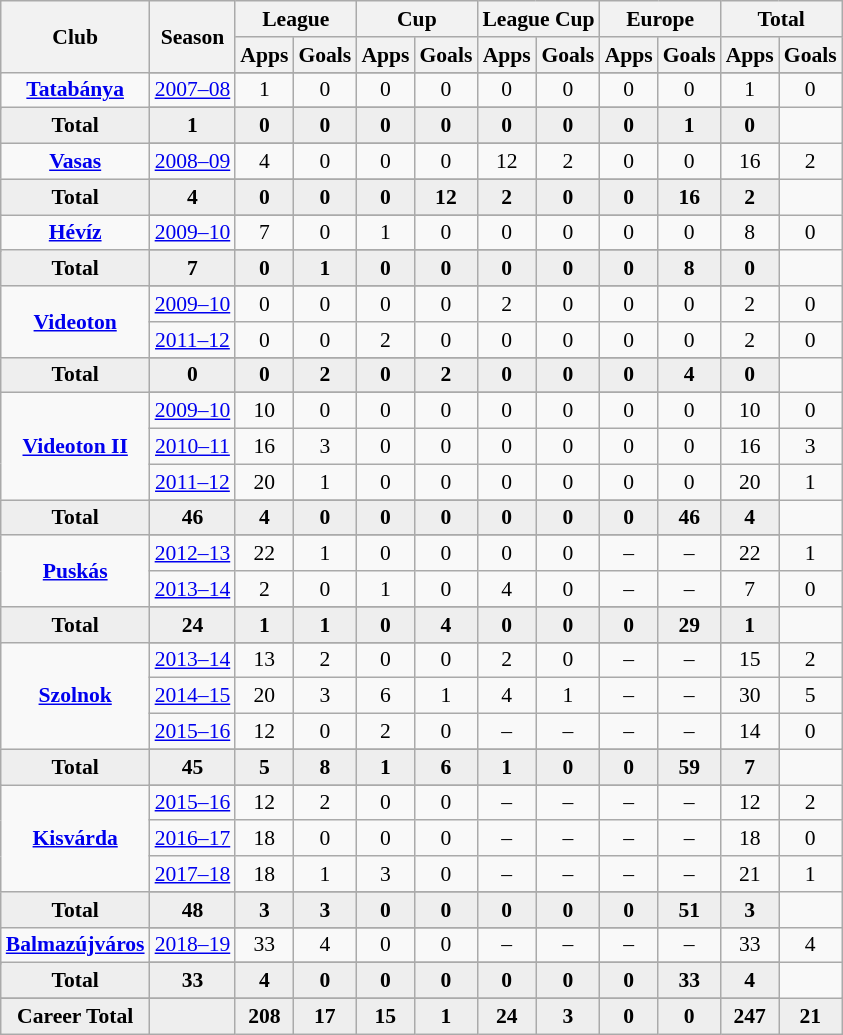<table class="wikitable" style="font-size:90%; text-align: center;">
<tr>
<th rowspan="2">Club</th>
<th rowspan="2">Season</th>
<th colspan="2">League</th>
<th colspan="2">Cup</th>
<th colspan="2">League Cup</th>
<th colspan="2">Europe</th>
<th colspan="2">Total</th>
</tr>
<tr>
<th>Apps</th>
<th>Goals</th>
<th>Apps</th>
<th>Goals</th>
<th>Apps</th>
<th>Goals</th>
<th>Apps</th>
<th>Goals</th>
<th>Apps</th>
<th>Goals</th>
</tr>
<tr ||-||-||-|->
<td rowspan="3" valign="center"><strong><a href='#'>Tatabánya</a></strong></td>
</tr>
<tr>
<td><a href='#'>2007–08</a></td>
<td>1</td>
<td>0</td>
<td>0</td>
<td>0</td>
<td>0</td>
<td>0</td>
<td>0</td>
<td>0</td>
<td>1</td>
<td>0</td>
</tr>
<tr>
</tr>
<tr style="font-weight:bold; background-color:#eeeeee;">
<td>Total</td>
<td>1</td>
<td>0</td>
<td>0</td>
<td>0</td>
<td>0</td>
<td>0</td>
<td>0</td>
<td>0</td>
<td>1</td>
<td>0</td>
</tr>
<tr>
<td rowspan="3" valign="center"><strong><a href='#'>Vasas</a></strong></td>
</tr>
<tr>
<td><a href='#'>2008–09</a></td>
<td>4</td>
<td>0</td>
<td>0</td>
<td>0</td>
<td>12</td>
<td>2</td>
<td>0</td>
<td>0</td>
<td>16</td>
<td>2</td>
</tr>
<tr>
</tr>
<tr style="font-weight:bold; background-color:#eeeeee;">
<td>Total</td>
<td>4</td>
<td>0</td>
<td>0</td>
<td>0</td>
<td>12</td>
<td>2</td>
<td>0</td>
<td>0</td>
<td>16</td>
<td>2</td>
</tr>
<tr>
<td rowspan="3" valign="center"><strong><a href='#'>Hévíz</a></strong></td>
</tr>
<tr>
<td><a href='#'>2009–10</a></td>
<td>7</td>
<td>0</td>
<td>1</td>
<td>0</td>
<td>0</td>
<td>0</td>
<td>0</td>
<td>0</td>
<td>8</td>
<td>0</td>
</tr>
<tr>
</tr>
<tr style="font-weight:bold; background-color:#eeeeee;">
<td>Total</td>
<td>7</td>
<td>0</td>
<td>1</td>
<td>0</td>
<td>0</td>
<td>0</td>
<td>0</td>
<td>0</td>
<td>8</td>
<td>0</td>
</tr>
<tr>
<td rowspan="4" valign="center"><strong><a href='#'>Videoton</a></strong></td>
</tr>
<tr>
<td><a href='#'>2009–10</a></td>
<td>0</td>
<td>0</td>
<td>0</td>
<td>0</td>
<td>2</td>
<td>0</td>
<td>0</td>
<td>0</td>
<td>2</td>
<td>0</td>
</tr>
<tr>
<td><a href='#'>2011–12</a></td>
<td>0</td>
<td>0</td>
<td>2</td>
<td>0</td>
<td>0</td>
<td>0</td>
<td>0</td>
<td>0</td>
<td>2</td>
<td>0</td>
</tr>
<tr>
</tr>
<tr style="font-weight:bold; background-color:#eeeeee;">
<td>Total</td>
<td>0</td>
<td>0</td>
<td>2</td>
<td>0</td>
<td>2</td>
<td>0</td>
<td>0</td>
<td>0</td>
<td>4</td>
<td>0</td>
</tr>
<tr>
<td rowspan="5" valign="center"><strong><a href='#'>Videoton II</a></strong></td>
</tr>
<tr>
<td><a href='#'>2009–10</a></td>
<td>10</td>
<td>0</td>
<td>0</td>
<td>0</td>
<td>0</td>
<td>0</td>
<td>0</td>
<td>0</td>
<td>10</td>
<td>0</td>
</tr>
<tr>
<td><a href='#'>2010–11</a></td>
<td>16</td>
<td>3</td>
<td>0</td>
<td>0</td>
<td>0</td>
<td>0</td>
<td>0</td>
<td>0</td>
<td>16</td>
<td>3</td>
</tr>
<tr>
<td><a href='#'>2011–12</a></td>
<td>20</td>
<td>1</td>
<td>0</td>
<td>0</td>
<td>0</td>
<td>0</td>
<td>0</td>
<td>0</td>
<td>20</td>
<td>1</td>
</tr>
<tr>
</tr>
<tr style="font-weight:bold; background-color:#eeeeee;">
<td>Total</td>
<td>46</td>
<td>4</td>
<td>0</td>
<td>0</td>
<td>0</td>
<td>0</td>
<td>0</td>
<td>0</td>
<td>46</td>
<td>4</td>
</tr>
<tr>
<td rowspan="4" valign="center"><strong><a href='#'>Puskás</a></strong></td>
</tr>
<tr>
<td><a href='#'>2012–13</a></td>
<td>22</td>
<td>1</td>
<td>0</td>
<td>0</td>
<td>0</td>
<td>0</td>
<td>–</td>
<td>–</td>
<td>22</td>
<td>1</td>
</tr>
<tr>
<td><a href='#'>2013–14</a></td>
<td>2</td>
<td>0</td>
<td>1</td>
<td>0</td>
<td>4</td>
<td>0</td>
<td>–</td>
<td>–</td>
<td>7</td>
<td>0</td>
</tr>
<tr>
</tr>
<tr style="font-weight:bold; background-color:#eeeeee;">
<td>Total</td>
<td>24</td>
<td>1</td>
<td>1</td>
<td>0</td>
<td>4</td>
<td>0</td>
<td>0</td>
<td>0</td>
<td>29</td>
<td>1</td>
</tr>
<tr>
<td rowspan="5" valign="center"><strong><a href='#'>Szolnok</a></strong></td>
</tr>
<tr>
<td><a href='#'>2013–14</a></td>
<td>13</td>
<td>2</td>
<td>0</td>
<td>0</td>
<td>2</td>
<td>0</td>
<td>–</td>
<td>–</td>
<td>15</td>
<td>2</td>
</tr>
<tr>
<td><a href='#'>2014–15</a></td>
<td>20</td>
<td>3</td>
<td>6</td>
<td>1</td>
<td>4</td>
<td>1</td>
<td>–</td>
<td>–</td>
<td>30</td>
<td>5</td>
</tr>
<tr>
<td><a href='#'>2015–16</a></td>
<td>12</td>
<td>0</td>
<td>2</td>
<td>0</td>
<td>–</td>
<td>–</td>
<td>–</td>
<td>–</td>
<td>14</td>
<td>0</td>
</tr>
<tr>
</tr>
<tr style="font-weight:bold; background-color:#eeeeee;">
<td>Total</td>
<td>45</td>
<td>5</td>
<td>8</td>
<td>1</td>
<td>6</td>
<td>1</td>
<td>0</td>
<td>0</td>
<td>59</td>
<td>7</td>
</tr>
<tr>
<td rowspan="5" valign="center"><strong><a href='#'>Kisvárda</a></strong></td>
</tr>
<tr>
<td><a href='#'>2015–16</a></td>
<td>12</td>
<td>2</td>
<td>0</td>
<td>0</td>
<td>–</td>
<td>–</td>
<td>–</td>
<td>–</td>
<td>12</td>
<td>2</td>
</tr>
<tr>
<td><a href='#'>2016–17</a></td>
<td>18</td>
<td>0</td>
<td>0</td>
<td>0</td>
<td>–</td>
<td>–</td>
<td>–</td>
<td>–</td>
<td>18</td>
<td>0</td>
</tr>
<tr>
<td><a href='#'>2017–18</a></td>
<td>18</td>
<td>1</td>
<td>3</td>
<td>0</td>
<td>–</td>
<td>–</td>
<td>–</td>
<td>–</td>
<td>21</td>
<td>1</td>
</tr>
<tr>
</tr>
<tr style="font-weight:bold; background-color:#eeeeee;">
<td>Total</td>
<td>48</td>
<td>3</td>
<td>3</td>
<td>0</td>
<td>0</td>
<td>0</td>
<td>0</td>
<td>0</td>
<td>51</td>
<td>3</td>
</tr>
<tr>
<td rowspan="3" valign="center"><strong><a href='#'>Balmazújváros</a></strong></td>
</tr>
<tr>
<td><a href='#'>2018–19</a></td>
<td>33</td>
<td>4</td>
<td>0</td>
<td>0</td>
<td>–</td>
<td>–</td>
<td>–</td>
<td>–</td>
<td>33</td>
<td>4</td>
</tr>
<tr>
</tr>
<tr style="font-weight:bold; background-color:#eeeeee;">
<td>Total</td>
<td>33</td>
<td>4</td>
<td>0</td>
<td>0</td>
<td>0</td>
<td>0</td>
<td>0</td>
<td>0</td>
<td>33</td>
<td>4</td>
</tr>
<tr>
</tr>
<tr style="font-weight:bold; background-color:#eeeeee;">
<td rowspan="2" valign="top"><strong>Career Total</strong></td>
<td></td>
<td><strong>208</strong></td>
<td><strong>17</strong></td>
<td><strong>15</strong></td>
<td><strong>1</strong></td>
<td><strong>24</strong></td>
<td><strong>3</strong></td>
<td><strong>0</strong></td>
<td><strong>0</strong></td>
<td><strong>247</strong></td>
<td><strong>21</strong></td>
</tr>
</table>
